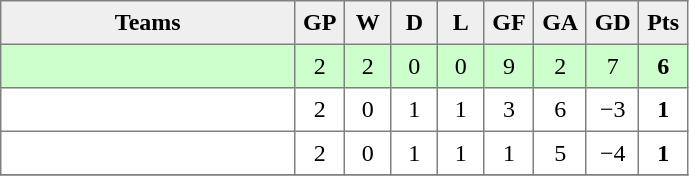<table style=border-collapse:collapse border=1 cellspacing=0 cellpadding=5>
<tr align=center bgcolor=#efefef>
<th width=185>Teams</th>
<th width=20>GP</th>
<th width=20>W</th>
<th width=20>D</th>
<th width=20>L</th>
<th width=20>GF</th>
<th width=20>GA</th>
<th width=20>GD</th>
<th width=20>Pts</th>
</tr>
<tr align=center style="background:#ccffcc;">
<td style="text-align:left;"></td>
<td>2</td>
<td>2</td>
<td>0</td>
<td>0</td>
<td>9</td>
<td>2</td>
<td>7</td>
<td><strong>6</strong></td>
</tr>
<tr align=center>
<td style="text-align:left;"></td>
<td>2</td>
<td>0</td>
<td>1</td>
<td>1</td>
<td>3</td>
<td>6</td>
<td>−3</td>
<td><strong>1</strong></td>
</tr>
<tr align=center>
<td style="text-align:left;"></td>
<td>2</td>
<td>0</td>
<td>1</td>
<td>1</td>
<td>1</td>
<td>5</td>
<td>−4</td>
<td><strong>1</strong></td>
</tr>
<tr align=center>
</tr>
</table>
